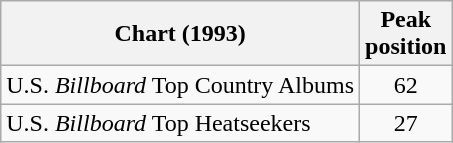<table class="wikitable">
<tr>
<th>Chart (1993)</th>
<th>Peak<br>position</th>
</tr>
<tr>
<td>U.S. <em>Billboard</em> Top Country Albums</td>
<td style="text-align:center;">62</td>
</tr>
<tr>
<td>U.S. <em>Billboard</em> Top Heatseekers</td>
<td style="text-align:center;">27</td>
</tr>
</table>
